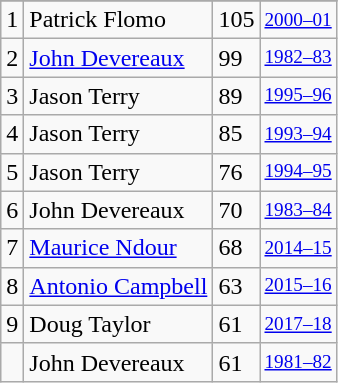<table class="wikitable">
<tr>
</tr>
<tr>
<td>1</td>
<td>Patrick Flomo</td>
<td>105</td>
<td style="font-size:80%;"><a href='#'>2000–01</a></td>
</tr>
<tr>
<td>2</td>
<td><a href='#'>John Devereaux</a></td>
<td>99</td>
<td style="font-size:80%;"><a href='#'>1982–83</a></td>
</tr>
<tr>
<td>3</td>
<td>Jason Terry</td>
<td>89</td>
<td style="font-size:80%;"><a href='#'>1995–96</a></td>
</tr>
<tr>
<td>4</td>
<td>Jason Terry</td>
<td>85</td>
<td style="font-size:80%;"><a href='#'>1993–94</a></td>
</tr>
<tr>
<td>5</td>
<td>Jason Terry</td>
<td>76</td>
<td style="font-size:80%;"><a href='#'>1994–95</a></td>
</tr>
<tr>
<td>6</td>
<td>John Devereaux</td>
<td>70</td>
<td style="font-size:80%;"><a href='#'>1983–84</a></td>
</tr>
<tr>
<td>7</td>
<td><a href='#'>Maurice Ndour</a></td>
<td>68</td>
<td style="font-size:80%;"><a href='#'>2014–15</a></td>
</tr>
<tr>
<td>8</td>
<td><a href='#'>Antonio Campbell</a></td>
<td>63</td>
<td style="font-size:80%;"><a href='#'>2015–16</a></td>
</tr>
<tr>
<td>9</td>
<td>Doug Taylor</td>
<td>61</td>
<td style="font-size:80%;"><a href='#'>2017–18</a></td>
</tr>
<tr>
<td></td>
<td>John Devereaux</td>
<td>61</td>
<td style="font-size:80%;"><a href='#'>1981–82</a></td>
</tr>
</table>
